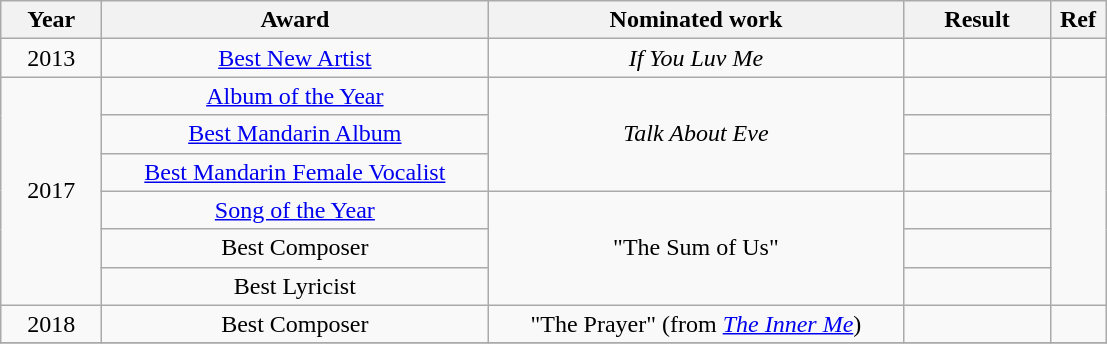<table class="wikitable">
<tr>
<th width=60>Year</th>
<th style="width:250px;">Award</th>
<th style="width:270px;">Nominated work</th>
<th width="90">Result</th>
<th width="30">Ref</th>
</tr>
<tr align="center">
<td>2013</td>
<td><a href='#'>Best New Artist</a></td>
<td><em>If You Luv Me</em></td>
<td></td>
<td></td>
</tr>
<tr align="center">
<td rowspan="6">2017</td>
<td><a href='#'>Album of the Year</a></td>
<td rowspan="3"><em>Talk About Eve</em></td>
<td></td>
<td rowspan="6"></td>
</tr>
<tr align="center">
<td><a href='#'>Best Mandarin Album</a></td>
<td></td>
</tr>
<tr align="center">
<td><a href='#'>Best Mandarin Female Vocalist</a></td>
<td></td>
</tr>
<tr align="center">
<td><a href='#'>Song of the Year</a></td>
<td rowspan="3">"The Sum of Us"</td>
<td></td>
</tr>
<tr align="center">
<td>Best Composer</td>
<td></td>
</tr>
<tr align="center">
<td>Best Lyricist</td>
<td></td>
</tr>
<tr align="center">
<td rowspan="1">2018</td>
<td>Best Composer</td>
<td>"The Prayer" (from <em><a href='#'>The Inner Me</a></em>)</td>
<td></td>
<td rowspan="1"></td>
</tr>
<tr>
</tr>
</table>
